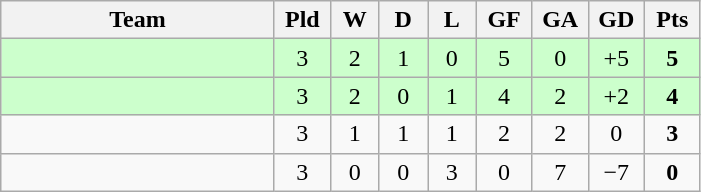<table class="wikitable" style="text-align: center;">
<tr>
<th width="175">Team</th>
<th width="30">Pld</th>
<th width="25">W</th>
<th width="25">D</th>
<th width="25">L</th>
<th width="30">GF</th>
<th width="30">GA</th>
<th width="30">GD</th>
<th width="30">Pts</th>
</tr>
<tr bgcolor="#ccffcc">
<td align=left></td>
<td>3</td>
<td>2</td>
<td>1</td>
<td>0</td>
<td>5</td>
<td>0</td>
<td>+5</td>
<td><strong>5</strong></td>
</tr>
<tr bgcolor="#ccffcc">
<td align=left></td>
<td>3</td>
<td>2</td>
<td>0</td>
<td>1</td>
<td>4</td>
<td>2</td>
<td>+2</td>
<td><strong>4</strong></td>
</tr>
<tr>
<td align=left></td>
<td>3</td>
<td>1</td>
<td>1</td>
<td>1</td>
<td>2</td>
<td>2</td>
<td>0</td>
<td><strong>3</strong></td>
</tr>
<tr>
<td align=left></td>
<td>3</td>
<td>0</td>
<td>0</td>
<td>3</td>
<td>0</td>
<td>7</td>
<td>−7</td>
<td><strong>0</strong></td>
</tr>
</table>
